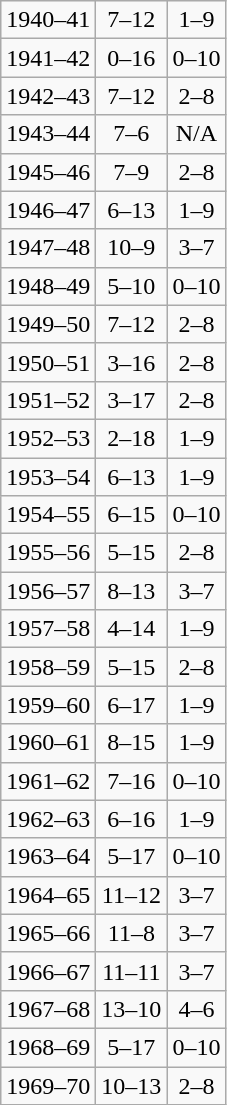<table class="wikitable" style="text-align:center;">
<tr>
<td>1940–41</td>
<td>7–12</td>
<td>1–9</td>
</tr>
<tr>
<td>1941–42</td>
<td>0–16</td>
<td>0–10</td>
</tr>
<tr>
<td>1942–43</td>
<td>7–12</td>
<td>2–8</td>
</tr>
<tr>
<td>1943–44</td>
<td>7–6</td>
<td>N/A</td>
</tr>
<tr>
<td>1945–46</td>
<td>7–9</td>
<td>2–8</td>
</tr>
<tr>
<td>1946–47</td>
<td>6–13</td>
<td>1–9</td>
</tr>
<tr>
<td>1947–48</td>
<td>10–9</td>
<td>3–7</td>
</tr>
<tr>
<td>1948–49</td>
<td>5–10</td>
<td>0–10</td>
</tr>
<tr>
<td>1949–50</td>
<td>7–12</td>
<td>2–8</td>
</tr>
<tr>
<td>1950–51</td>
<td>3–16</td>
<td>2–8</td>
</tr>
<tr>
<td>1951–52</td>
<td>3–17</td>
<td>2–8</td>
</tr>
<tr>
<td>1952–53</td>
<td>2–18</td>
<td>1–9</td>
</tr>
<tr>
<td>1953–54</td>
<td>6–13</td>
<td>1–9</td>
</tr>
<tr>
<td>1954–55</td>
<td>6–15</td>
<td>0–10</td>
</tr>
<tr>
<td>1955–56</td>
<td>5–15</td>
<td>2–8</td>
</tr>
<tr>
<td>1956–57</td>
<td>8–13</td>
<td>3–7</td>
</tr>
<tr>
<td>1957–58</td>
<td>4–14</td>
<td>1–9</td>
</tr>
<tr>
<td>1958–59</td>
<td>5–15</td>
<td>2–8</td>
</tr>
<tr>
<td>1959–60</td>
<td>6–17</td>
<td>1–9</td>
</tr>
<tr>
<td>1960–61</td>
<td>8–15</td>
<td>1–9</td>
</tr>
<tr>
<td>1961–62</td>
<td>7–16</td>
<td>0–10</td>
</tr>
<tr>
<td>1962–63</td>
<td>6–16</td>
<td>1–9</td>
</tr>
<tr>
<td>1963–64</td>
<td>5–17</td>
<td>0–10</td>
</tr>
<tr>
<td>1964–65</td>
<td>11–12</td>
<td>3–7</td>
</tr>
<tr>
<td>1965–66</td>
<td>11–8</td>
<td>3–7</td>
</tr>
<tr>
<td>1966–67</td>
<td>11–11</td>
<td>3–7</td>
</tr>
<tr>
<td>1967–68</td>
<td>13–10</td>
<td>4–6</td>
</tr>
<tr>
<td>1968–69</td>
<td>5–17</td>
<td>0–10</td>
</tr>
<tr>
<td>1969–70</td>
<td>10–13</td>
<td>2–8</td>
</tr>
</table>
